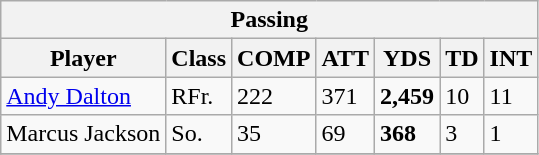<table class="wikitable">
<tr>
<th colspan="7" align="center">Passing</th>
</tr>
<tr>
<th>Player</th>
<th>Class</th>
<th>COMP</th>
<th>ATT</th>
<th>YDS</th>
<th>TD</th>
<th>INT</th>
</tr>
<tr>
<td><a href='#'>Andy Dalton</a></td>
<td>RFr.</td>
<td>222</td>
<td>371</td>
<td><strong>2,459</strong></td>
<td>10</td>
<td>11</td>
</tr>
<tr>
<td>Marcus Jackson</td>
<td>So.</td>
<td>35</td>
<td>69</td>
<td><strong>368</strong></td>
<td>3</td>
<td>1</td>
</tr>
<tr>
</tr>
</table>
